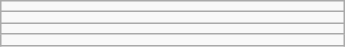<table class="wikitable floatright" width=230px; style="text-align: left;">
<tr>
<td></td>
</tr>
<tr>
<td></td>
</tr>
<tr>
<td></td>
</tr>
<tr>
<td></td>
</tr>
</table>
